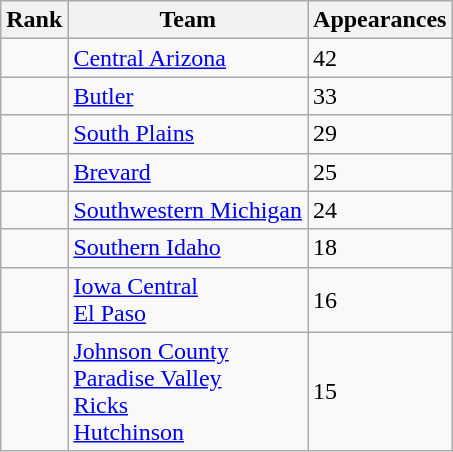<table class="wikitable sortable">
<tr>
<th>Rank</th>
<th>Team</th>
<th>Appearances</th>
</tr>
<tr>
<td></td>
<td align="left"><a href='#'>Central Arizona</a></td>
<td>42</td>
</tr>
<tr>
<td></td>
<td align="left"><a href='#'>Butler</a></td>
<td>33</td>
</tr>
<tr>
<td></td>
<td align="left"><a href='#'>South Plains</a></td>
<td>29</td>
</tr>
<tr>
<td></td>
<td align="left"><a href='#'>Brevard</a></td>
<td>25</td>
</tr>
<tr>
<td></td>
<td align="left"><a href='#'>Southwestern Michigan</a></td>
<td>24</td>
</tr>
<tr>
<td></td>
<td align="left"><a href='#'>Southern Idaho</a></td>
<td>18</td>
</tr>
<tr>
<td></td>
<td align="left"><a href='#'>Iowa Central</a><br><a href='#'>El Paso</a></td>
<td>16</td>
</tr>
<tr>
<td></td>
<td align="left"><a href='#'>Johnson County</a><br><a href='#'>Paradise Valley</a><br><a href='#'>Ricks</a><br><a href='#'>Hutchinson</a></td>
<td>15</td>
</tr>
</table>
